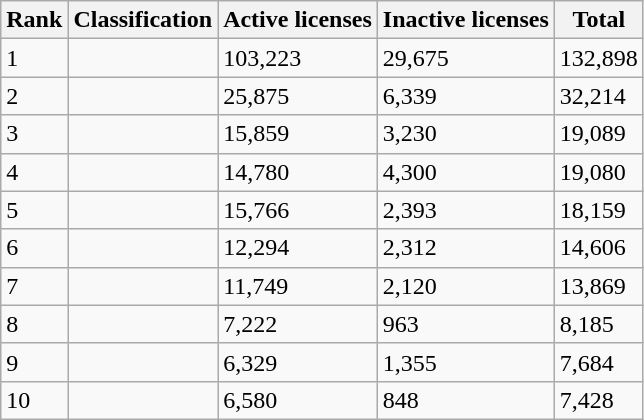<table class="wikitable">
<tr>
<th>Rank</th>
<th>Classification</th>
<th>Active licenses</th>
<th>Inactive licenses</th>
<th>Total</th>
</tr>
<tr>
<td>1</td>
<td></td>
<td>103,223</td>
<td>29,675</td>
<td>132,898</td>
</tr>
<tr>
<td>2</td>
<td></td>
<td>25,875</td>
<td>6,339</td>
<td>32,214</td>
</tr>
<tr>
<td>3</td>
<td></td>
<td>15,859</td>
<td>3,230</td>
<td>19,089</td>
</tr>
<tr>
<td>4</td>
<td></td>
<td>14,780</td>
<td>4,300</td>
<td>19,080</td>
</tr>
<tr>
<td>5</td>
<td></td>
<td>15,766</td>
<td>2,393</td>
<td>18,159</td>
</tr>
<tr>
<td>6</td>
<td></td>
<td>12,294</td>
<td>2,312</td>
<td>14,606</td>
</tr>
<tr>
<td>7</td>
<td></td>
<td>11,749</td>
<td>2,120</td>
<td>13,869</td>
</tr>
<tr>
<td>8</td>
<td></td>
<td>7,222</td>
<td>963</td>
<td>8,185</td>
</tr>
<tr>
<td>9</td>
<td></td>
<td>6,329</td>
<td>1,355</td>
<td>7,684</td>
</tr>
<tr>
<td>10</td>
<td></td>
<td>6,580</td>
<td>848</td>
<td>7,428</td>
</tr>
</table>
